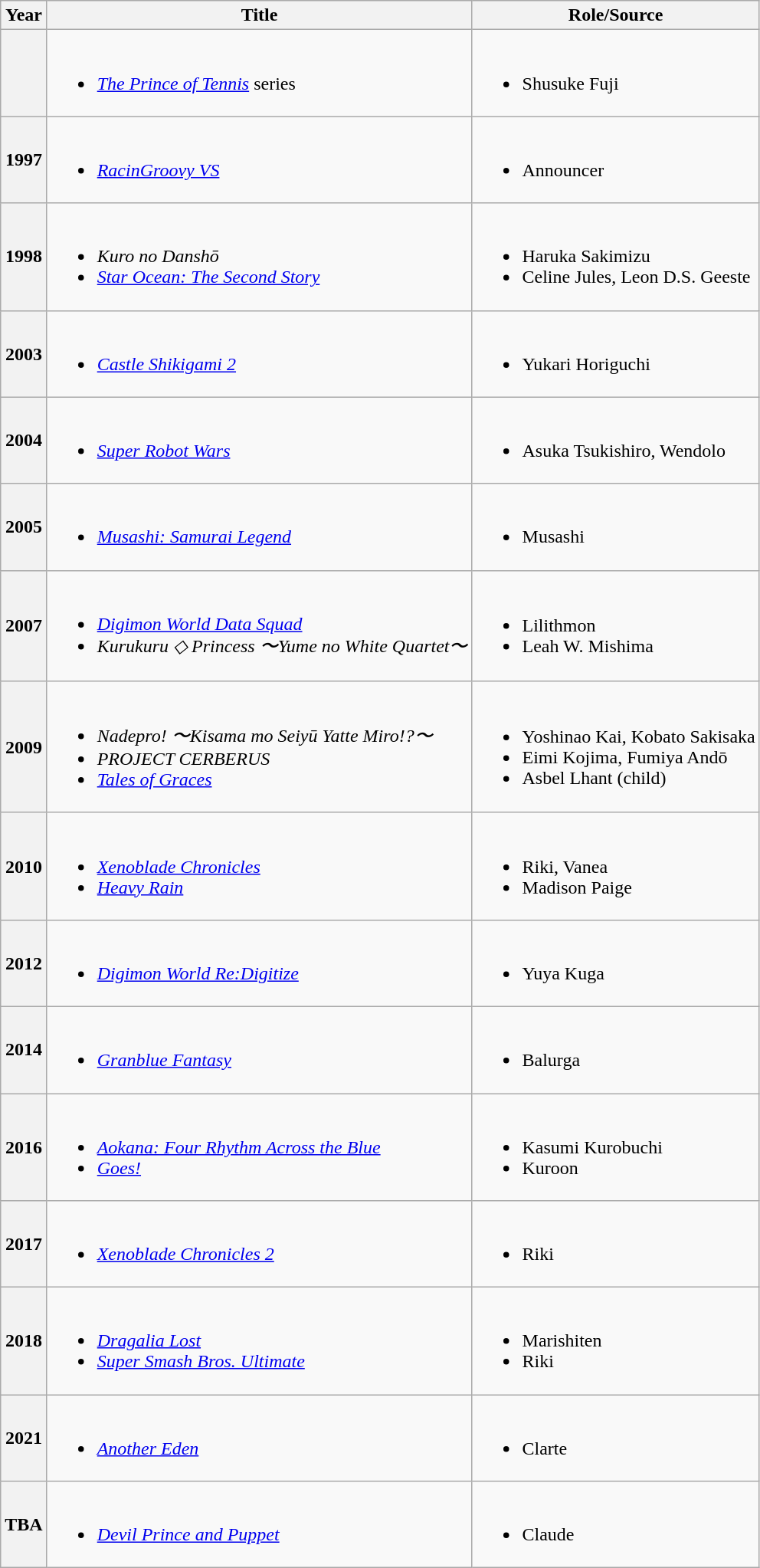<table class="wikitable">
<tr>
<th>Year</th>
<th>Title</th>
<th>Role/Source</th>
</tr>
<tr>
<th></th>
<td><br><ul><li><em><a href='#'>The Prince of Tennis</a></em> series</li></ul></td>
<td><br><ul><li>Shusuke Fuji</li></ul></td>
</tr>
<tr>
<th>1997</th>
<td><br><ul><li><em><a href='#'>RacinGroovy VS</a></em></li></ul></td>
<td><br><ul><li>Announcer</li></ul></td>
</tr>
<tr>
<th>1998</th>
<td><br><ul><li><em>Kuro no Danshō</em></li><li><em><a href='#'>Star Ocean: The Second Story</a></em></li></ul></td>
<td><br><ul><li>Haruka Sakimizu</li><li>Celine Jules, Leon D.S. Geeste</li></ul></td>
</tr>
<tr>
<th>2003</th>
<td><br><ul><li><em><a href='#'>Castle Shikigami 2</a></em></li></ul></td>
<td><br><ul><li>Yukari Horiguchi</li></ul></td>
</tr>
<tr>
<th>2004</th>
<td><br><ul><li><em><a href='#'>Super Robot Wars</a></em></li></ul></td>
<td><br><ul><li>Asuka Tsukishiro, Wendolo</li></ul></td>
</tr>
<tr>
<th>2005</th>
<td><br><ul><li><em><a href='#'>Musashi: Samurai Legend</a></em></li></ul></td>
<td><br><ul><li>Musashi</li></ul></td>
</tr>
<tr>
<th>2007</th>
<td><br><ul><li><em><a href='#'>Digimon World Data Squad</a></em></li><li><em>Kurukuru ◇ Princess 〜Yume no White Quartet〜</em></li></ul></td>
<td><br><ul><li>Lilithmon</li><li>Leah W. Mishima</li></ul></td>
</tr>
<tr>
<th>2009</th>
<td><br><ul><li><em>Nadepro! 〜Kisama mo Seiyū Yatte Miro!?〜</em></li><li><em>PROJECT CERBERUS</em></li><li><em><a href='#'>Tales of Graces</a></em></li></ul></td>
<td><br><ul><li>Yoshinao Kai, Kobato Sakisaka</li><li>Eimi Kojima, Fumiya Andō</li><li>Asbel Lhant (child)</li></ul></td>
</tr>
<tr>
<th>2010</th>
<td><br><ul><li><em><a href='#'>Xenoblade Chronicles</a></em></li><li><em><a href='#'>Heavy Rain</a></em></li></ul></td>
<td><br><ul><li>Riki, Vanea</li><li>Madison Paige</li></ul></td>
</tr>
<tr>
<th>2012</th>
<td><br><ul><li><em><a href='#'>Digimon World Re:Digitize</a></em></li></ul></td>
<td><br><ul><li>Yuya Kuga</li></ul></td>
</tr>
<tr>
<th>2014</th>
<td><br><ul><li><em><a href='#'>Granblue Fantasy</a></em></li></ul></td>
<td><br><ul><li>Balurga</li></ul></td>
</tr>
<tr>
<th>2016</th>
<td><br><ul><li><em><a href='#'>Aokana: Four Rhythm Across the Blue</a></em></li><li><em><a href='#'>Goes!</a></em></li></ul></td>
<td><br><ul><li>Kasumi Kurobuchi</li><li>Kuroon</li></ul></td>
</tr>
<tr>
<th>2017</th>
<td><br><ul><li><em><a href='#'>Xenoblade Chronicles 2</a></em></li></ul></td>
<td><br><ul><li>Riki</li></ul></td>
</tr>
<tr>
<th>2018</th>
<td><br><ul><li><em><a href='#'>Dragalia Lost</a></em></li><li><em><a href='#'>Super Smash Bros. Ultimate</a></em></li></ul></td>
<td><br><ul><li>Marishiten</li><li>Riki</li></ul></td>
</tr>
<tr>
<th>2021</th>
<td><br><ul><li><em><a href='#'>Another Eden</a></em></li></ul></td>
<td><br><ul><li>Clarte</li></ul></td>
</tr>
<tr>
<th>TBA</th>
<td><br><ul><li><em><a href='#'>Devil Prince and Puppet</a></em></li></ul></td>
<td><br><ul><li>Claude</li></ul></td>
</tr>
</table>
